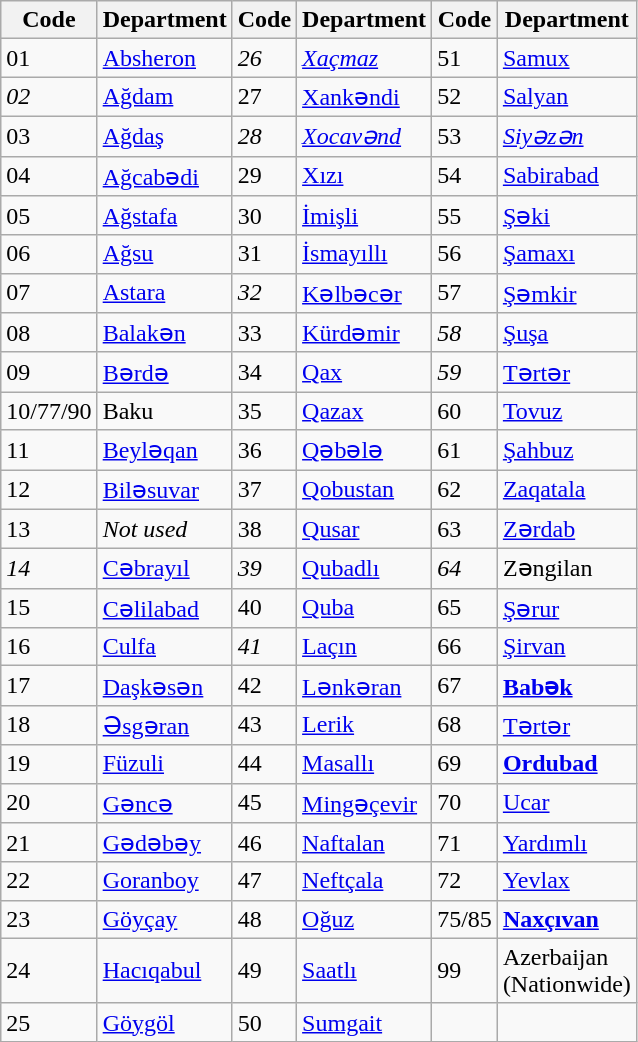<table class="wikitable">
<tr>
<th>Code</th>
<th>Department</th>
<th>Code</th>
<th>Department</th>
<th>Code</th>
<th>Department</th>
</tr>
<tr>
<td>01</td>
<td><a href='#'>Absheron</a></td>
<td><em>26</em></td>
<td><em><a href='#'>Xaçmaz</a></em></td>
<td>51</td>
<td><a href='#'>Samux</a></td>
</tr>
<tr>
<td><em>02</em></td>
<td><a href='#'>Ağdam</a></td>
<td>27</td>
<td><a href='#'>Xankəndi</a></td>
<td>52</td>
<td><a href='#'>Salyan</a></td>
</tr>
<tr>
<td>03</td>
<td><a href='#'>Ağdaş</a></td>
<td><em>28</em></td>
<td><a href='#'><em>Xocavənd</em></a></td>
<td>53</td>
<td><em><a href='#'>Siyəzən</a></em></td>
</tr>
<tr>
<td>04</td>
<td><a href='#'>Ağcabədi</a></td>
<td>29</td>
<td><a href='#'>Xızı</a></td>
<td>54</td>
<td><a href='#'>Sabirabad</a></td>
</tr>
<tr>
<td>05</td>
<td><a href='#'>Ağstafa</a></td>
<td>30</td>
<td><a href='#'>İmişli</a></td>
<td>55</td>
<td><a href='#'>Şəki</a></td>
</tr>
<tr>
<td>06</td>
<td><a href='#'>Ağsu</a></td>
<td>31</td>
<td><a href='#'>İsmayıllı</a></td>
<td>56</td>
<td><a href='#'>Şamaxı</a></td>
</tr>
<tr>
<td>07</td>
<td><a href='#'>Astara</a></td>
<td><em>32</em></td>
<td><a href='#'>Kəlbəcər</a></td>
<td>57</td>
<td><a href='#'>Şəmkir</a></td>
</tr>
<tr>
<td>08</td>
<td><a href='#'>Balakən</a></td>
<td>33</td>
<td><a href='#'>Kürdəmir</a></td>
<td><em>58</em></td>
<td><a href='#'>Şuşa</a></td>
</tr>
<tr>
<td>09</td>
<td><a href='#'>Bərdə</a></td>
<td>34</td>
<td><a href='#'>Qax</a></td>
<td><em>59</em></td>
<td><a href='#'>Tərtər</a></td>
</tr>
<tr>
<td>10/77/90</td>
<td>Baku</td>
<td>35</td>
<td><a href='#'>Qazax</a></td>
<td>60</td>
<td><a href='#'>Tovuz</a></td>
</tr>
<tr>
<td>11</td>
<td><a href='#'>Beyləqan</a></td>
<td>36</td>
<td><a href='#'>Qəbələ</a></td>
<td>61</td>
<td><a href='#'>Şahbuz</a></td>
</tr>
<tr>
<td>12</td>
<td><a href='#'>Biləsuvar</a></td>
<td>37</td>
<td><a href='#'>Qobustan</a></td>
<td>62</td>
<td><a href='#'>Zaqatala</a></td>
</tr>
<tr>
<td>13</td>
<td><em>Not used</em></td>
<td>38</td>
<td><a href='#'>Qusar</a></td>
<td>63</td>
<td><a href='#'>Zərdab</a></td>
</tr>
<tr>
<td><em>14</em></td>
<td><a href='#'>Cəbrayıl</a></td>
<td><em>39</em></td>
<td><a href='#'>Qubadlı</a></td>
<td><em>64</em></td>
<td>Zəngilan</td>
</tr>
<tr>
<td>15</td>
<td><a href='#'>Cəlilabad</a></td>
<td>40</td>
<td><a href='#'>Quba</a></td>
<td>65</td>
<td><a href='#'>Şərur</a></td>
</tr>
<tr>
<td>16</td>
<td><a href='#'>Culfa</a></td>
<td><em>41</em></td>
<td><a href='#'>Laçın</a></td>
<td>66</td>
<td><a href='#'>Şirvan</a></td>
</tr>
<tr>
<td>17</td>
<td><a href='#'>Daşkəsən</a></td>
<td>42</td>
<td><a href='#'>Lənkəran</a></td>
<td>67</td>
<td><a href='#'><strong>Babək</strong></a></td>
</tr>
<tr>
<td>18</td>
<td><a href='#'>Əsgəran</a></td>
<td>43</td>
<td><a href='#'>Lerik</a></td>
<td>68</td>
<td><a href='#'>Tərtər</a></td>
</tr>
<tr>
<td>19</td>
<td><a href='#'>Füzuli</a></td>
<td>44</td>
<td><a href='#'>Masallı</a></td>
<td>69</td>
<td><a href='#'><strong>Ordubad</strong></a></td>
</tr>
<tr>
<td>20</td>
<td><a href='#'>Gəncə</a></td>
<td>45</td>
<td><a href='#'>Mingəçevir</a></td>
<td>70</td>
<td><a href='#'>Ucar</a></td>
</tr>
<tr>
<td>21</td>
<td><a href='#'>Gədəbəy</a></td>
<td>46</td>
<td><a href='#'>Naftalan</a></td>
<td>71</td>
<td><a href='#'>Yardımlı</a></td>
</tr>
<tr>
<td>22</td>
<td><a href='#'>Goranboy</a></td>
<td>47</td>
<td><a href='#'>Neftçala</a></td>
<td>72</td>
<td><a href='#'>Yevlax</a></td>
</tr>
<tr>
<td>23</td>
<td><a href='#'>Göyçay</a></td>
<td>48</td>
<td><a href='#'>Oğuz</a></td>
<td>75/85</td>
<td><a href='#'><strong>Naxçıvan</strong></a></td>
</tr>
<tr>
<td>24</td>
<td><a href='#'>Hacıqabul</a></td>
<td>49</td>
<td><a href='#'>Saatlı</a></td>
<td>99</td>
<td>Azerbaijan<br>(Nationwide)</td>
</tr>
<tr>
<td>25</td>
<td><a href='#'>Göygöl</a></td>
<td>50</td>
<td><a href='#'>Sumgait</a></td>
<td></td>
<td></td>
</tr>
</table>
